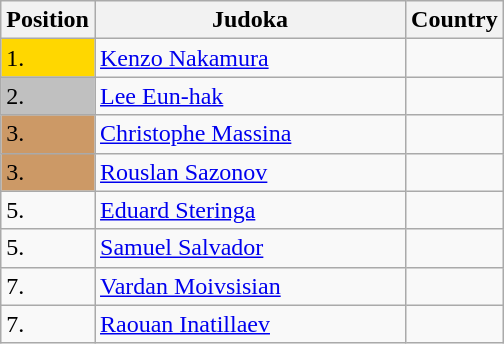<table class=wikitable>
<tr>
<th width=10>Position</th>
<th width=200>Judoka</th>
<th width=10>Country</th>
</tr>
<tr>
<td bgcolor=gold>1.</td>
<td><a href='#'>Kenzo Nakamura</a></td>
<td></td>
</tr>
<tr>
<td bgcolor="silver">2.</td>
<td><a href='#'>Lee Eun-hak</a></td>
<td></td>
</tr>
<tr>
<td bgcolor="CC9966">3.</td>
<td><a href='#'>Christophe Massina</a></td>
<td></td>
</tr>
<tr>
<td bgcolor="CC9966">3.</td>
<td><a href='#'>Rouslan Sazonov</a></td>
<td></td>
</tr>
<tr>
<td>5.</td>
<td><a href='#'>Eduard Steringa</a></td>
<td></td>
</tr>
<tr>
<td>5.</td>
<td><a href='#'>Samuel Salvador</a></td>
<td></td>
</tr>
<tr>
<td>7.</td>
<td><a href='#'>Vardan Moivsisian</a></td>
<td></td>
</tr>
<tr>
<td>7.</td>
<td><a href='#'>Raouan Inatillaev</a></td>
<td></td>
</tr>
</table>
